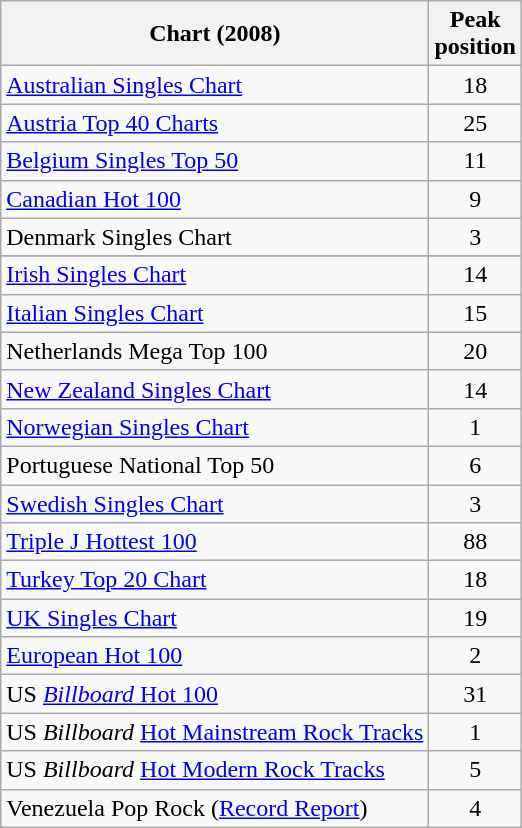<table class="wikitable sortable">
<tr>
<th align="left">Chart (2008)</th>
<th align="left">Peak<br>position</th>
</tr>
<tr>
<td align="left"><a href='#'>Australian Singles Chart</a></td>
<td style="text-align:center;">18</td>
</tr>
<tr>
<td align="left"><a href='#'>Austria Top 40 Charts</a></td>
<td style="text-align:center;">25</td>
</tr>
<tr>
<td align="left"><a href='#'>Belgium Singles Top 50</a></td>
<td style="text-align:center;">11</td>
</tr>
<tr>
<td align="left"><a href='#'>Canadian Hot 100</a></td>
<td style="text-align:center;">9</td>
</tr>
<tr>
<td align="left">Denmark Singles Chart</td>
<td style="text-align:center;">3</td>
</tr>
<tr>
</tr>
<tr>
<td align="left"><a href='#'>Irish Singles Chart</a></td>
<td style="text-align:center;">14</td>
</tr>
<tr>
<td align="left"><a href='#'>Italian Singles Chart</a></td>
<td style="text-align:center;">15</td>
</tr>
<tr>
<td align="left">Netherlands Mega Top 100</td>
<td style="text-align:center;">20</td>
</tr>
<tr>
<td align="left"><a href='#'>New Zealand Singles Chart</a></td>
<td style="text-align:center;">14</td>
</tr>
<tr>
<td align="left"><a href='#'>Norwegian Singles Chart</a></td>
<td style="text-align:center;">1</td>
</tr>
<tr>
<td align="left">Portuguese National Top 50</td>
<td style="text-align:center;">6</td>
</tr>
<tr>
<td align="left"><a href='#'>Swedish Singles Chart</a></td>
<td style="text-align:center;">3</td>
</tr>
<tr>
<td align="left"><a href='#'>Triple J Hottest 100</a></td>
<td style="text-align:center;">88</td>
</tr>
<tr>
<td align="left"><a href='#'>Turkey Top 20 Chart</a></td>
<td style="text-align:center;">18</td>
</tr>
<tr>
<td align="left"><a href='#'>UK Singles Chart</a></td>
<td style="text-align:center;">19</td>
</tr>
<tr>
<td align="left"><a href='#'>European Hot 100</a></td>
<td style="text-align:center;">2</td>
</tr>
<tr>
<td align="left">US <a href='#'><em>Billboard</em> Hot 100</a></td>
<td style="text-align:center;">31</td>
</tr>
<tr>
<td align="left">US <em>Billboard</em> <a href='#'>Hot Mainstream Rock Tracks</a></td>
<td style="text-align:center;">1</td>
</tr>
<tr>
<td align="left">US <em>Billboard</em> <a href='#'>Hot Modern Rock Tracks</a></td>
<td style="text-align:center;">5</td>
</tr>
<tr>
<td>Venezuela Pop Rock (<a href='#'>Record Report</a>)</td>
<td style="text-align:center;">4</td>
</tr>
</table>
